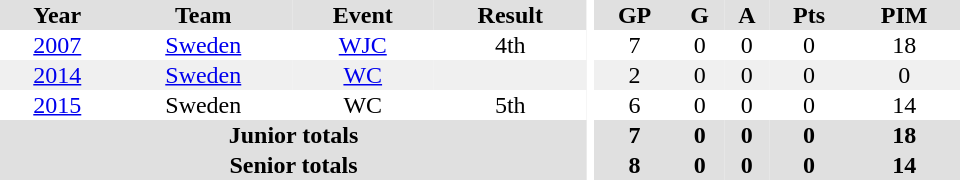<table border="0" cellpadding="1" cellspacing="0" ID="Table3" style="text-align:center; width:40em">
<tr bgcolor="#e0e0e0">
<th>Year</th>
<th>Team</th>
<th>Event</th>
<th>Result</th>
<th rowspan="99" bgcolor="#ffffff"></th>
<th>GP</th>
<th>G</th>
<th>A</th>
<th>Pts</th>
<th>PIM</th>
</tr>
<tr>
<td><a href='#'>2007</a></td>
<td><a href='#'>Sweden</a></td>
<td><a href='#'>WJC</a></td>
<td>4th</td>
<td>7</td>
<td>0</td>
<td>0</td>
<td>0</td>
<td>18</td>
</tr>
<tr bgcolor="#f0f0f0">
<td><a href='#'>2014</a></td>
<td><a href='#'>Sweden</a></td>
<td><a href='#'>WC</a></td>
<td></td>
<td>2</td>
<td>0</td>
<td>0</td>
<td>0</td>
<td>0</td>
</tr>
<tr>
<td><a href='#'>2015</a></td>
<td>Sweden</td>
<td>WC</td>
<td>5th</td>
<td>6</td>
<td>0</td>
<td>0</td>
<td>0</td>
<td>14</td>
</tr>
<tr bgcolor="#e0e0e0">
<th colspan="4">Junior totals</th>
<th>7</th>
<th>0</th>
<th>0</th>
<th>0</th>
<th>18</th>
</tr>
<tr bgcolor="#e0e0e0">
<th colspan="4">Senior totals</th>
<th>8</th>
<th>0</th>
<th>0</th>
<th>0</th>
<th>14</th>
</tr>
</table>
